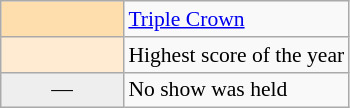<table class="wikitable" style="font-size:90%;">
<tr>
<td width="75px" style="font-weight: bold; background:navajowhite;"></td>
<td><a href='#'>Triple Crown</a></td>
</tr>
<tr>
<td width="75px" style="background: #ffebd2;" align="center""></td>
<td>Highest score of the year</td>
</tr>
<tr>
<td width="75px" style="background:#eee;" align="center">—</td>
<td>No show was held</td>
</tr>
</table>
